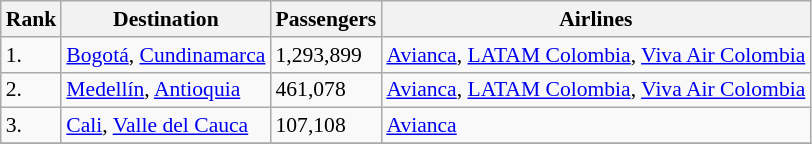<table class="wikitable sortable" style="font-size: 90%" width=align=>
<tr>
<th>Rank</th>
<th>Destination</th>
<th>Passengers</th>
<th>Airlines</th>
</tr>
<tr>
<td>1.</td>
<td><a href='#'>Bogotá</a>, <a href='#'>Cundinamarca</a></td>
<td>1,293,899</td>
<td><a href='#'>Avianca</a>, <a href='#'>LATAM Colombia</a>, <a href='#'>Viva Air Colombia</a></td>
</tr>
<tr>
<td>2.</td>
<td><a href='#'>Medellín</a>, <a href='#'>Antioquia</a></td>
<td>461,078</td>
<td><a href='#'>Avianca</a>, <a href='#'>LATAM Colombia</a>, <a href='#'>Viva Air Colombia</a></td>
</tr>
<tr>
<td>3.</td>
<td><a href='#'>Cali</a>, <a href='#'>Valle del Cauca</a></td>
<td>107,108</td>
<td><a href='#'>Avianca</a></td>
</tr>
<tr>
</tr>
</table>
